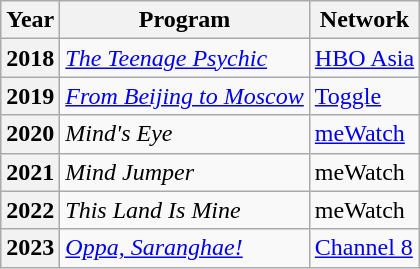<table class="wikitable plainrowheaders">
<tr>
<th>Year</th>
<th>Program</th>
<th>Network</th>
</tr>
<tr>
<th scope="row">2018</th>
<td><em><a href='#'>The Teenage Psychic</a></em></td>
<td><a href='#'>HBO Asia</a></td>
</tr>
<tr>
<th scope="row">2019</th>
<td><em><a href='#'>From Beijing to Moscow</a></em></td>
<td><a href='#'>Toggle</a></td>
</tr>
<tr>
<th scope="row">2020</th>
<td><em>Mind's Eye</em></td>
<td><a href='#'>meWatch</a></td>
</tr>
<tr>
<th scope="row">2021</th>
<td><em>Mind Jumper</em></td>
<td>meWatch</td>
</tr>
<tr>
<th scope="row">2022</th>
<td><em>This Land Is Mine</em></td>
<td>meWatch</td>
</tr>
<tr>
<th scope="row">2023</th>
<td><em><a href='#'>Oppa, Saranghae!</a></em></td>
<td><a href='#'>Channel 8</a></td>
</tr>
</table>
